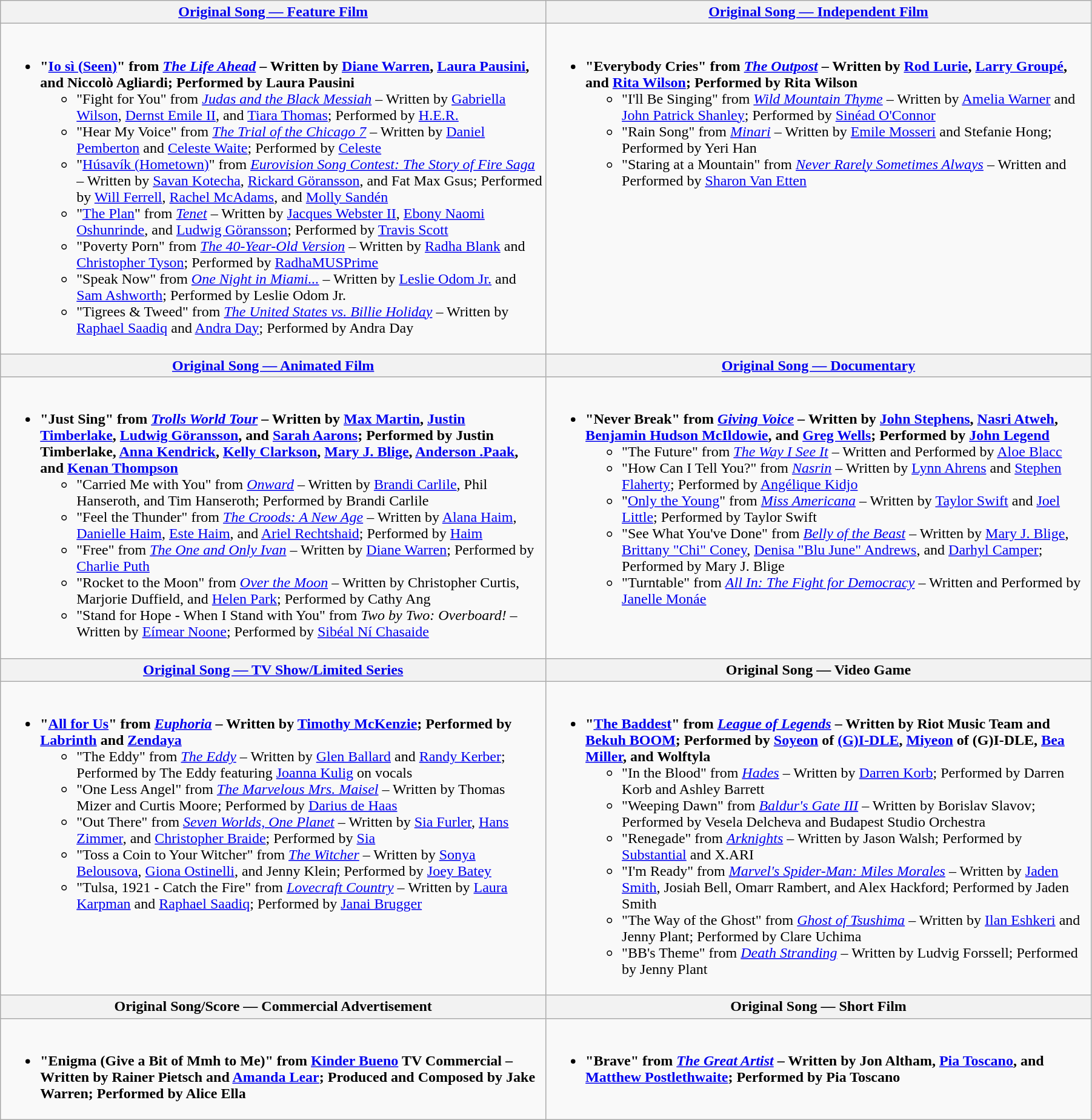<table class="wikitable" style="width:95%">
<tr>
<th width="50%"><a href='#'>Original Song — Feature Film</a></th>
<th width="50%"><a href='#'>Original Song — Independent Film</a></th>
</tr>
<tr>
<td valign="top"><br><ul><li><strong>"<a href='#'>Io sì (Seen)</a>" from <em><a href='#'>The Life Ahead</a></em> – Written by <a href='#'>Diane Warren</a>, <a href='#'>Laura Pausini</a>, and Niccolò Agliardi; Performed by Laura Pausini</strong><ul><li>"Fight for You" from <em><a href='#'>Judas and the Black Messiah</a></em> – Written by <a href='#'>Gabriella Wilson</a>, <a href='#'>Dernst Emile II</a>, and <a href='#'>Tiara Thomas</a>; Performed by <a href='#'>H.E.R.</a></li><li>"Hear My Voice" from <em><a href='#'>The Trial of the Chicago 7</a></em> – Written by <a href='#'>Daniel Pemberton</a> and <a href='#'>Celeste Waite</a>; Performed by <a href='#'>Celeste</a></li><li>"<a href='#'>Húsavík (Hometown)</a>" from <em><a href='#'>Eurovision Song Contest: The Story of Fire Saga</a></em> – Written by <a href='#'>Savan Kotecha</a>, <a href='#'>Rickard Göransson</a>, and Fat Max Gsus; Performed by <a href='#'>Will Ferrell</a>, <a href='#'>Rachel McAdams</a>, and <a href='#'>Molly Sandén</a></li><li>"<a href='#'>The Plan</a>" from <em><a href='#'>Tenet</a></em> – Written by <a href='#'>Jacques Webster II</a>, <a href='#'>Ebony Naomi Oshunrinde</a>, and <a href='#'>Ludwig Göransson</a>; Performed by <a href='#'>Travis Scott</a></li><li>"Poverty Porn" from <em><a href='#'>The 40-Year-Old Version</a></em> – Written by <a href='#'>Radha Blank</a> and <a href='#'>Christopher Tyson</a>; Performed by <a href='#'>RadhaMUSPrime</a></li><li>"Speak Now" from <em><a href='#'>One Night in Miami...</a></em> – Written by <a href='#'>Leslie Odom Jr.</a> and <a href='#'>Sam Ashworth</a>; Performed by Leslie Odom Jr.</li><li>"Tigrees & Tweed" from <em><a href='#'>The United States vs. Billie Holiday</a></em> – Written by <a href='#'>Raphael Saadiq</a> and <a href='#'>Andra Day</a>; Performed by Andra Day</li></ul></li></ul></td>
<td valign="top"><br><ul><li><strong>"Everybody Cries" from <em><a href='#'>The Outpost</a></em> – Written by <a href='#'>Rod Lurie</a>, <a href='#'>Larry Groupé</a>, and <a href='#'>Rita Wilson</a>; Performed by Rita Wilson</strong><ul><li>"I'll Be Singing" from <em><a href='#'>Wild Mountain Thyme</a></em> – Written by <a href='#'>Amelia Warner</a> and <a href='#'>John Patrick Shanley</a>; Performed by <a href='#'>Sinéad O'Connor</a></li><li>"Rain Song" from <em><a href='#'>Minari</a></em> – Written by <a href='#'>Emile Mosseri</a> and Stefanie Hong; Performed by Yeri Han</li><li>"Staring at a Mountain" from <em><a href='#'>Never Rarely Sometimes Always</a></em> – Written and Performed by <a href='#'>Sharon Van Etten</a></li></ul></li></ul></td>
</tr>
<tr>
<th width="50%"><a href='#'>Original Song — Animated Film</a></th>
<th width="50%"><a href='#'>Original Song — Documentary</a></th>
</tr>
<tr>
<td valign="top"><br><ul><li><strong>"Just Sing" from <em><a href='#'>Trolls World Tour</a></em> – Written by <a href='#'>Max Martin</a>, <a href='#'>Justin Timberlake</a>, <a href='#'>Ludwig Göransson</a>, and <a href='#'>Sarah Aarons</a>; Performed by Justin Timberlake, <a href='#'>Anna Kendrick</a>, <a href='#'>Kelly Clarkson</a>, <a href='#'>Mary J. Blige</a>, <a href='#'>Anderson .Paak</a>, and <a href='#'>Kenan Thompson</a></strong><ul><li>"Carried Me with You" from <em><a href='#'>Onward</a></em> – Written by <a href='#'>Brandi Carlile</a>, Phil Hanseroth, and Tim Hanseroth; Performed by Brandi Carlile</li><li>"Feel the Thunder" from <em><a href='#'>The Croods: A New Age</a></em> – Written by <a href='#'>Alana Haim</a>, <a href='#'>Danielle Haim</a>, <a href='#'>Este Haim</a>, and <a href='#'>Ariel Rechtshaid</a>; Performed by <a href='#'>Haim</a></li><li>"Free" from <em><a href='#'>The One and Only Ivan</a></em> – Written by <a href='#'>Diane Warren</a>; Performed by <a href='#'>Charlie Puth</a></li><li>"Rocket to the Moon" from <em><a href='#'>Over the Moon</a></em> – Written by Christopher Curtis, Marjorie Duffield, and <a href='#'>Helen Park</a>; Performed by Cathy Ang</li><li>"Stand for Hope - When I Stand with You" from <em>Two by Two: Overboard!</em> – Written by <a href='#'>Eímear Noone</a>; Performed by <a href='#'>Sibéal Ní Chasaide</a></li></ul></li></ul></td>
<td valign="top"><br><ul><li><strong>"Never Break" from <em><a href='#'>Giving Voice</a></em> – Written by <a href='#'>John Stephens</a>, <a href='#'>Nasri Atweh</a>, <a href='#'>Benjamin Hudson McIldowie</a>, and <a href='#'>Greg Wells</a>; Performed by <a href='#'>John Legend</a></strong><ul><li>"The Future" from <em><a href='#'>The Way I See It</a></em> – Written and Performed by <a href='#'>Aloe Blacc</a></li><li>"How Can I Tell You?" from <em><a href='#'>Nasrin</a></em> – Written by <a href='#'>Lynn Ahrens</a> and <a href='#'>Stephen Flaherty</a>; Performed by <a href='#'>Angélique Kidjo</a></li><li>"<a href='#'>Only the Young</a>" from <em><a href='#'>Miss Americana</a></em> – Written by <a href='#'>Taylor Swift</a> and <a href='#'>Joel Little</a>; Performed by Taylor Swift</li><li>"See What You've Done" from <em><a href='#'>Belly of the Beast</a></em> – Written by <a href='#'>Mary J. Blige</a>, <a href='#'>Brittany "Chi" Coney</a>, <a href='#'>Denisa "Blu June" Andrews</a>, and <a href='#'>Darhyl Camper</a>; Performed by Mary J. Blige</li><li>"Turntable" from <em><a href='#'>All In: The Fight for Democracy</a></em> – Written and Performed by <a href='#'>Janelle Monáe</a></li></ul></li></ul></td>
</tr>
<tr>
<th width="50%"><a href='#'>Original Song — TV Show/Limited Series</a></th>
<th width="50%">Original Song — Video Game</th>
</tr>
<tr>
<td valign="top"><br><ul><li><strong>"<a href='#'>All for Us</a>" from <em><a href='#'>Euphoria</a></em> – Written by <a href='#'>Timothy McKenzie</a>; Performed by <a href='#'>Labrinth</a> and <a href='#'>Zendaya</a></strong><ul><li>"The Eddy" from <em><a href='#'>The Eddy</a></em> – Written by <a href='#'>Glen Ballard</a> and <a href='#'>Randy Kerber</a>; Performed by The Eddy featuring <a href='#'>Joanna Kulig</a> on vocals</li><li>"One Less Angel" from <em><a href='#'>The Marvelous Mrs. Maisel</a></em> – Written by Thomas Mizer and Curtis Moore; Performed by <a href='#'>Darius de Haas</a></li><li>"Out There" from <em><a href='#'>Seven Worlds, One Planet</a></em> – Written by <a href='#'>Sia Furler</a>, <a href='#'>Hans Zimmer</a>, and <a href='#'>Christopher Braide</a>; Performed by <a href='#'>Sia</a></li><li>"Toss a Coin to Your Witcher" from <em><a href='#'>The Witcher</a></em> – Written by <a href='#'>Sonya Belousova</a>, <a href='#'>Giona Ostinelli</a>, and Jenny Klein; Performed by <a href='#'>Joey Batey</a></li><li>"Tulsa, 1921 - Catch the Fire" from <em><a href='#'>Lovecraft Country</a></em> – Written by <a href='#'>Laura Karpman</a> and <a href='#'>Raphael Saadiq</a>; Performed by <a href='#'>Janai Brugger</a></li></ul></li></ul></td>
<td valign="top"><br><ul><li><strong>"<a href='#'>The Baddest</a>" from <em><a href='#'>League of Legends</a></em> – Written by Riot Music Team and <a href='#'>Bekuh BOOM</a>; Performed by <a href='#'>Soyeon</a> of <a href='#'>(G)I-DLE</a>, <a href='#'>Miyeon</a> of (G)I-DLE, <a href='#'>Bea Miller</a>, and Wolftyla</strong><ul><li>"In the Blood" from <em><a href='#'>Hades</a></em> – Written by <a href='#'>Darren Korb</a>; Performed by Darren Korb and Ashley Barrett</li><li>"Weeping Dawn" from <em><a href='#'>Baldur's Gate III</a></em> – Written by Borislav Slavov; Performed by Vesela Delcheva and Budapest Studio Orchestra</li><li>"Renegade" from <em><a href='#'>Arknights</a></em> – Written by Jason Walsh; Performed by <a href='#'>Substantial</a> and X.ARI</li><li>"I'm Ready" from <em><a href='#'>Marvel's Spider-Man: Miles Morales</a></em> – Written by <a href='#'>Jaden Smith</a>, Josiah Bell, Omarr Rambert, and Alex Hackford; Performed by Jaden Smith</li><li>"The Way of the Ghost" from <em><a href='#'>Ghost of Tsushima</a></em> – Written by <a href='#'>Ilan Eshkeri</a> and Jenny Plant; Performed by Clare Uchima</li><li>"BB's Theme" from <em><a href='#'>Death Stranding</a></em> – Written by Ludvig Forssell; Performed by Jenny Plant</li></ul></li></ul></td>
</tr>
<tr>
<th width="50%">Original Song/Score — Commercial Advertisement</th>
<th width="50%">Original Song — Short Film</th>
</tr>
<tr>
<td valign="top"><br><ul><li><strong>"Enigma (Give a Bit of Mmh to Me)" from <a href='#'>Kinder Bueno</a> TV Commercial – Written by Rainer Pietsch and <a href='#'>Amanda Lear</a>; Produced and Composed by Jake Warren; Performed by Alice Ella</strong></li></ul></td>
<td valign="top"><br><ul><li><strong>"Brave" from <em><a href='#'>The Great Artist</a></em> – Written by Jon Altham, <a href='#'>Pia Toscano</a>, and <a href='#'>Matthew Postlethwaite</a>; Performed by Pia Toscano</strong></li></ul></td>
</tr>
</table>
